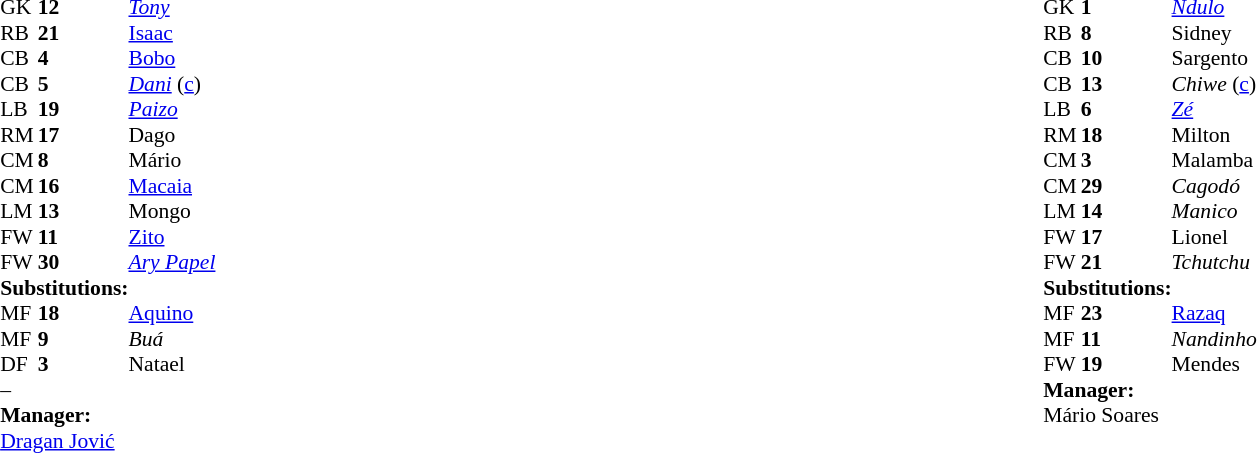<table width="100%">
<tr>
<td valign="top" width="40%"><br><table style="font-size:90%;" cellspacing="0" cellpadding="0" align="center">
<tr>
<th width=25></th>
<th width=25></th>
</tr>
<tr>
<td>GK</td>
<td><strong>12</strong></td>
<td></td>
<td><em><a href='#'>Tony</a></em></td>
</tr>
<tr>
<td>RB</td>
<td><strong>21</strong></td>
<td></td>
<td><a href='#'>Isaac</a></td>
<td></td>
</tr>
<tr>
<td>CB</td>
<td><strong>4</strong></td>
<td></td>
<td><a href='#'>Bobo</a></td>
<td></td>
</tr>
<tr>
<td>CB</td>
<td><strong>5</strong></td>
<td></td>
<td><em><a href='#'>Dani</a></em> (<a href='#'>c</a>)</td>
</tr>
<tr>
<td>LB</td>
<td><strong>19</strong></td>
<td></td>
<td><em><a href='#'>Paizo</a></em></td>
<td></td>
</tr>
<tr>
<td>RM</td>
<td><strong>17</strong></td>
<td></td>
<td>Dago</td>
</tr>
<tr>
<td>CM</td>
<td><strong>8</strong></td>
<td></td>
<td>Mário</td>
<td></td>
<td></td>
</tr>
<tr>
<td>CM</td>
<td><strong>16</strong></td>
<td></td>
<td><a href='#'>Macaia</a></td>
</tr>
<tr>
<td>LM</td>
<td><strong>13</strong></td>
<td></td>
<td>Mongo</td>
<td></td>
<td></td>
</tr>
<tr>
<td>FW</td>
<td><strong>11</strong></td>
<td></td>
<td><a href='#'>Zito</a></td>
<td></td>
<td></td>
</tr>
<tr>
<td>FW</td>
<td><strong>30</strong></td>
<td></td>
<td><em><a href='#'>Ary Papel</a></em></td>
</tr>
<tr>
<td colspan=3><strong>Substitutions:</strong></td>
</tr>
<tr>
<td>MF</td>
<td><strong>18</strong></td>
<td></td>
<td><a href='#'>Aquino</a></td>
<td></td>
<td></td>
</tr>
<tr>
<td>MF</td>
<td><strong>9</strong></td>
<td></td>
<td><em>Buá</em></td>
<td></td>
<td></td>
</tr>
<tr>
<td>DF</td>
<td><strong>3</strong></td>
<td></td>
<td>Natael</td>
<td></td>
<td></td>
</tr>
<tr>
<td>–</td>
<td></td>
<td></td>
<td></td>
</tr>
<tr>
<td colspan=3><strong>Manager:</strong></td>
</tr>
<tr>
<td colspan=4> <a href='#'>Dragan Jović</a></td>
</tr>
</table>
</td>
<td valign="top"></td>
<td valign="top" width="50%"><br><table style="font-size:90%;" cellspacing="0" cellpadding="0" align="center">
<tr>
<th width=25></th>
<th width=25></th>
</tr>
<tr>
<td>GK</td>
<td><strong>1</strong></td>
<td></td>
<td><em><a href='#'>Ndulo</a></em></td>
</tr>
<tr>
<td>RB</td>
<td><strong>8</strong></td>
<td></td>
<td>Sidney</td>
<td></td>
</tr>
<tr>
<td>CB</td>
<td><strong>10</strong></td>
<td></td>
<td>Sargento</td>
</tr>
<tr>
<td>CB</td>
<td><strong>13</strong></td>
<td></td>
<td><em>Chiwe</em> (<a href='#'>c</a>)</td>
<td></td>
</tr>
<tr>
<td>LB</td>
<td><strong>6</strong></td>
<td></td>
<td><em><a href='#'>Zé</a></em></td>
<td></td>
<td></td>
</tr>
<tr>
<td>RM</td>
<td><strong>18</strong></td>
<td></td>
<td>Milton</td>
</tr>
<tr>
<td>CM</td>
<td><strong>3</strong></td>
<td></td>
<td>Malamba</td>
</tr>
<tr>
<td>CM</td>
<td><strong>29</strong></td>
<td></td>
<td><em>Cagodó</em></td>
<td></td>
</tr>
<tr>
<td>LM</td>
<td><strong>14</strong></td>
<td></td>
<td><em>Manico</em></td>
<td></td>
<td></td>
</tr>
<tr>
<td>FW</td>
<td><strong>17</strong></td>
<td></td>
<td>Lionel</td>
</tr>
<tr>
<td>FW</td>
<td><strong>21</strong></td>
<td></td>
<td><em>Tchutchu</em></td>
<td></td>
<td></td>
</tr>
<tr>
<td colspan=3><strong>Substitutions:</strong></td>
</tr>
<tr>
<td>MF</td>
<td><strong>23</strong></td>
<td></td>
<td><a href='#'>Razaq</a></td>
<td></td>
<td></td>
</tr>
<tr>
<td>MF</td>
<td><strong>11</strong></td>
<td></td>
<td><em>Nandinho</em></td>
<td></td>
<td></td>
</tr>
<tr>
<td>FW</td>
<td><strong>19</strong></td>
<td></td>
<td>Mendes</td>
<td></td>
<td></td>
</tr>
<tr>
<td colspan=3><strong>Manager:</strong></td>
</tr>
<tr>
<td colspan=4> Mário Soares</td>
</tr>
</table>
</td>
</tr>
</table>
